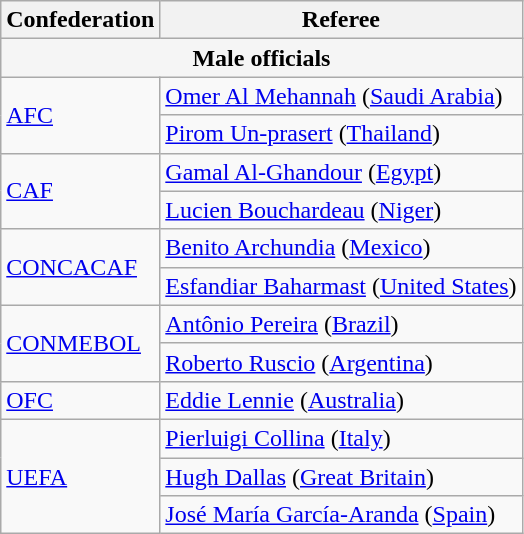<table class="wikitable">
<tr>
<th>Confederation</th>
<th>Referee</th>
</tr>
<tr>
<td colspan="3" style="text-align:center; background:whitesmoke;"><strong>Male officials</strong></td>
</tr>
<tr>
<td rowspan="2"><a href='#'>AFC</a></td>
<td><a href='#'>Omer Al Mehannah</a> (<a href='#'>Saudi Arabia</a>)</td>
</tr>
<tr>
<td><a href='#'>Pirom Un-prasert</a> (<a href='#'>Thailand</a>)</td>
</tr>
<tr>
<td rowspan="2"><a href='#'>CAF</a></td>
<td><a href='#'>Gamal Al-Ghandour</a> (<a href='#'>Egypt</a>)</td>
</tr>
<tr>
<td><a href='#'>Lucien Bouchardeau</a> (<a href='#'>Niger</a>)</td>
</tr>
<tr>
<td rowspan="2"><a href='#'>CONCACAF</a></td>
<td><a href='#'>Benito Archundia</a> (<a href='#'>Mexico</a>)</td>
</tr>
<tr>
<td><a href='#'>Esfandiar Baharmast</a> (<a href='#'>United States</a>)</td>
</tr>
<tr>
<td rowspan="2"><a href='#'>CONMEBOL</a></td>
<td><a href='#'>Antônio Pereira</a> (<a href='#'>Brazil</a>)</td>
</tr>
<tr>
<td><a href='#'>Roberto Ruscio</a> (<a href='#'>Argentina</a>)</td>
</tr>
<tr>
<td><a href='#'>OFC</a></td>
<td><a href='#'>Eddie Lennie</a> (<a href='#'>Australia</a>)</td>
</tr>
<tr>
<td rowspan="3"><a href='#'>UEFA</a></td>
<td><a href='#'>Pierluigi Collina</a> (<a href='#'>Italy</a>)</td>
</tr>
<tr>
<td><a href='#'>Hugh Dallas</a> (<a href='#'>Great Britain</a>)</td>
</tr>
<tr>
<td><a href='#'>José María García-Aranda</a> (<a href='#'>Spain</a>)</td>
</tr>
</table>
